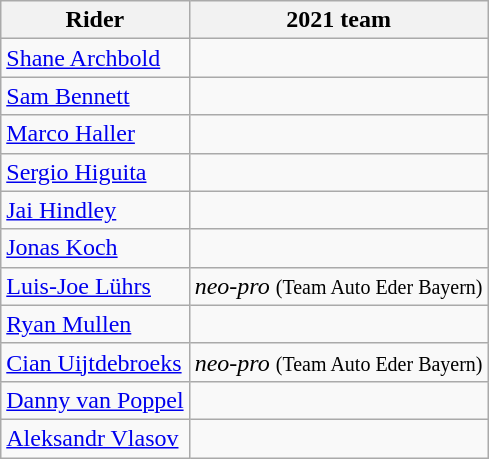<table class="wikitable">
<tr>
<th>Rider</th>
<th>2021 team</th>
</tr>
<tr>
<td><a href='#'>Shane Archbold</a></td>
<td></td>
</tr>
<tr>
<td><a href='#'>Sam Bennett</a></td>
<td></td>
</tr>
<tr>
<td><a href='#'>Marco Haller</a></td>
<td></td>
</tr>
<tr>
<td><a href='#'>Sergio Higuita</a></td>
<td></td>
</tr>
<tr>
<td><a href='#'>Jai Hindley</a></td>
<td></td>
</tr>
<tr>
<td><a href='#'>Jonas Koch</a></td>
<td></td>
</tr>
<tr>
<td><a href='#'>Luis-Joe Lührs</a></td>
<td><em>neo-pro</em> <small>(Team Auto Eder Bayern)</small></td>
</tr>
<tr>
<td><a href='#'>Ryan Mullen</a></td>
<td></td>
</tr>
<tr>
<td><a href='#'>Cian Uijtdebroeks</a></td>
<td><em>neo-pro</em> <small>(Team Auto Eder Bayern)</small></td>
</tr>
<tr>
<td><a href='#'>Danny van Poppel</a></td>
<td></td>
</tr>
<tr>
<td><a href='#'>Aleksandr Vlasov</a></td>
<td></td>
</tr>
</table>
